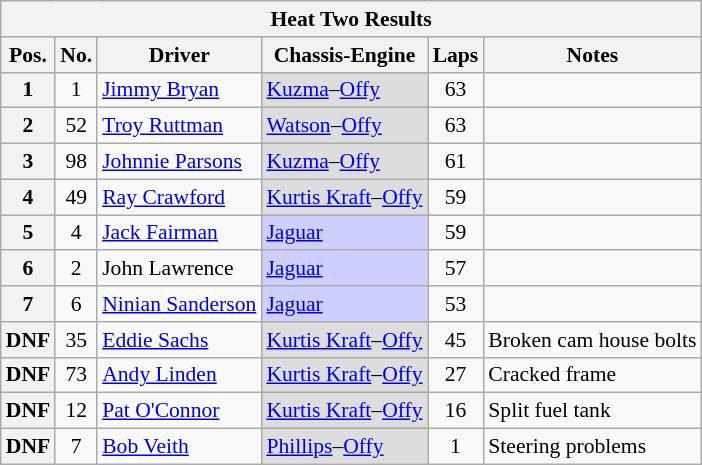<table class="wikitable" style="font-size: 90%;">
<tr>
<th colspan=6>Heat Two Results</th>
</tr>
<tr>
<th>Pos.</th>
<th>No.</th>
<th>Driver</th>
<th>Chassis-Engine</th>
<th>Laps</th>
<th>Notes</th>
</tr>
<tr>
<th>1</th>
<td align="center">1</td>
<td> <a href='#'>Jimmy Bryan</a></td>
<td style="background:#dddddd;"><a href='#'>Kuzma</a>–<a href='#'>Offy</a></td>
<td align="center">63</td>
<td></td>
</tr>
<tr>
<th>2</th>
<td align="center">52</td>
<td> <a href='#'>Troy Ruttman</a></td>
<td style="background:#dddddd;"><a href='#'>Watson</a>–<a href='#'>Offy</a></td>
<td align="center">63</td>
<td></td>
</tr>
<tr>
<th>3</th>
<td align="center">98</td>
<td> <a href='#'>Johnnie Parsons</a></td>
<td style="background:#dddddd;"><a href='#'>Kuzma</a>–<a href='#'>Offy</a></td>
<td align="center">61</td>
<td></td>
</tr>
<tr>
<th>4</th>
<td align="center">49</td>
<td> <a href='#'>Ray Crawford</a></td>
<td style="background:#dddddd;"><a href='#'>Kurtis Kraft</a>–<a href='#'>Offy</a></td>
<td align="center">59</td>
<td></td>
</tr>
<tr>
<th>5</th>
<td align="center">4</td>
<td> <a href='#'>Jack Fairman</a></td>
<td style="background:#cfcfff;"><a href='#'>Jaguar</a></td>
<td align="center">59</td>
<td></td>
</tr>
<tr>
<th>6</th>
<td align="center">2</td>
<td> John Lawrence</td>
<td style="background:#cfcfff;"><a href='#'>Jaguar</a></td>
<td align="center">57</td>
<td></td>
</tr>
<tr>
<th>7</th>
<td align="center">6</td>
<td> <a href='#'>Ninian Sanderson</a></td>
<td style="background:#cfcfff;"><a href='#'>Jaguar</a></td>
<td align="center">53</td>
<td></td>
</tr>
<tr>
<th>DNF</th>
<td align="center">35</td>
<td> <a href='#'>Eddie Sachs</a></td>
<td style="background:#dddddd;"><a href='#'>Kurtis Kraft</a>–<a href='#'>Offy</a></td>
<td align="center">45</td>
<td>Broken cam house bolts</td>
</tr>
<tr>
<th>DNF</th>
<td align="center">73</td>
<td> <a href='#'>Andy Linden</a></td>
<td style="background:#dddddd;"><a href='#'>Kurtis Kraft</a>–<a href='#'>Offy</a></td>
<td align="center">27</td>
<td>Cracked frame</td>
</tr>
<tr>
<th>DNF</th>
<td align="center">12</td>
<td> <a href='#'>Pat O'Connor</a></td>
<td style="background:#dddddd;"><a href='#'>Kurtis Kraft</a>–<a href='#'>Offy</a></td>
<td align="center">16</td>
<td>Split fuel tank</td>
</tr>
<tr>
<th>DNF</th>
<td align="center">7</td>
<td> <a href='#'>Bob Veith</a></td>
<td style="background:#dddddd;"><a href='#'>Phillips</a>–<a href='#'>Offy</a></td>
<td align="center">1</td>
<td>Steering problems</td>
</tr>
</table>
